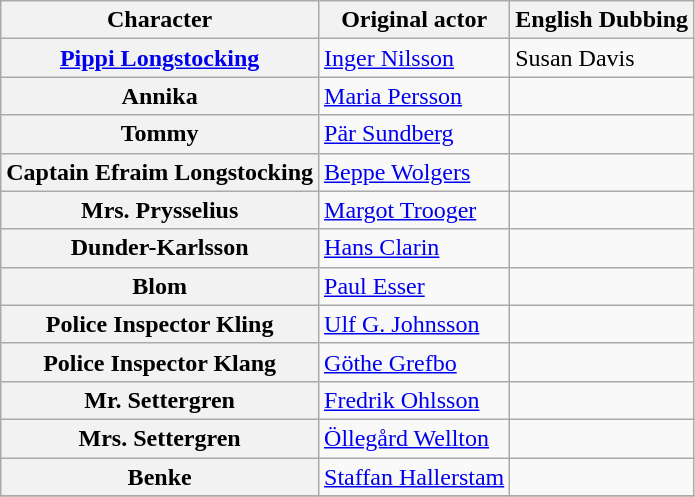<table class="wikitable">
<tr>
<th>Character</th>
<th>Original actor</th>
<th>English Dubbing</th>
</tr>
<tr>
<th><a href='#'>Pippi Longstocking</a></th>
<td><a href='#'>Inger Nilsson</a></td>
<td>Susan Davis</td>
</tr>
<tr>
<th>Annika</th>
<td><a href='#'>Maria Persson</a></td>
<td></td>
</tr>
<tr>
<th>Tommy</th>
<td><a href='#'>Pär Sundberg</a></td>
<td></td>
</tr>
<tr>
<th>Captain Efraim Longstocking</th>
<td><a href='#'>Beppe Wolgers</a></td>
<td></td>
</tr>
<tr>
<th>Mrs. Prysselius</th>
<td><a href='#'>Margot Trooger</a></td>
<td></td>
</tr>
<tr>
<th>Dunder-Karlsson</th>
<td><a href='#'>Hans Clarin</a></td>
<td></td>
</tr>
<tr>
<th>Blom</th>
<td><a href='#'>Paul Esser</a></td>
<td></td>
</tr>
<tr>
<th>Police Inspector Kling</th>
<td><a href='#'>Ulf G. Johnsson</a></td>
<td></td>
</tr>
<tr>
<th>Police Inspector Klang</th>
<td><a href='#'>Göthe Grefbo</a></td>
<td></td>
</tr>
<tr>
<th>Mr. Settergren</th>
<td><a href='#'>Fredrik Ohlsson</a></td>
<td></td>
</tr>
<tr>
<th>Mrs. Settergren</th>
<td><a href='#'>Öllegård Wellton</a></td>
<td></td>
</tr>
<tr>
<th>Benke</th>
<td><a href='#'>Staffan Hallerstam</a></td>
<td></td>
</tr>
<tr>
</tr>
</table>
